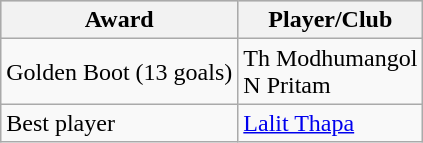<table class="wikitable">
<tr style="background:#cccccc;">
<th>Award</th>
<th>Player/Club</th>
</tr>
<tr>
<td>Golden Boot (13 goals)</td>
<td> Th Modhumangol<br> N Pritam</td>
</tr>
<tr>
<td>Best player</td>
<td> <a href='#'>Lalit Thapa</a></td>
</tr>
</table>
